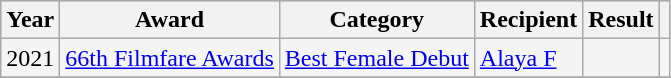<table class="wikitable sortable" style="background:#f5f5f5;">
<tr style="background:#B0C4DE;">
<th>Year</th>
<th>Award</th>
<th>Category</th>
<th>Recipient</th>
<th>Result</th>
<th></th>
</tr>
<tr>
<td>2021</td>
<td><a href='#'>66th Filmfare Awards</a></td>
<td><a href='#'>Best Female Debut</a></td>
<td><a href='#'>Alaya F</a></td>
<td></td>
<td></td>
</tr>
<tr>
</tr>
</table>
